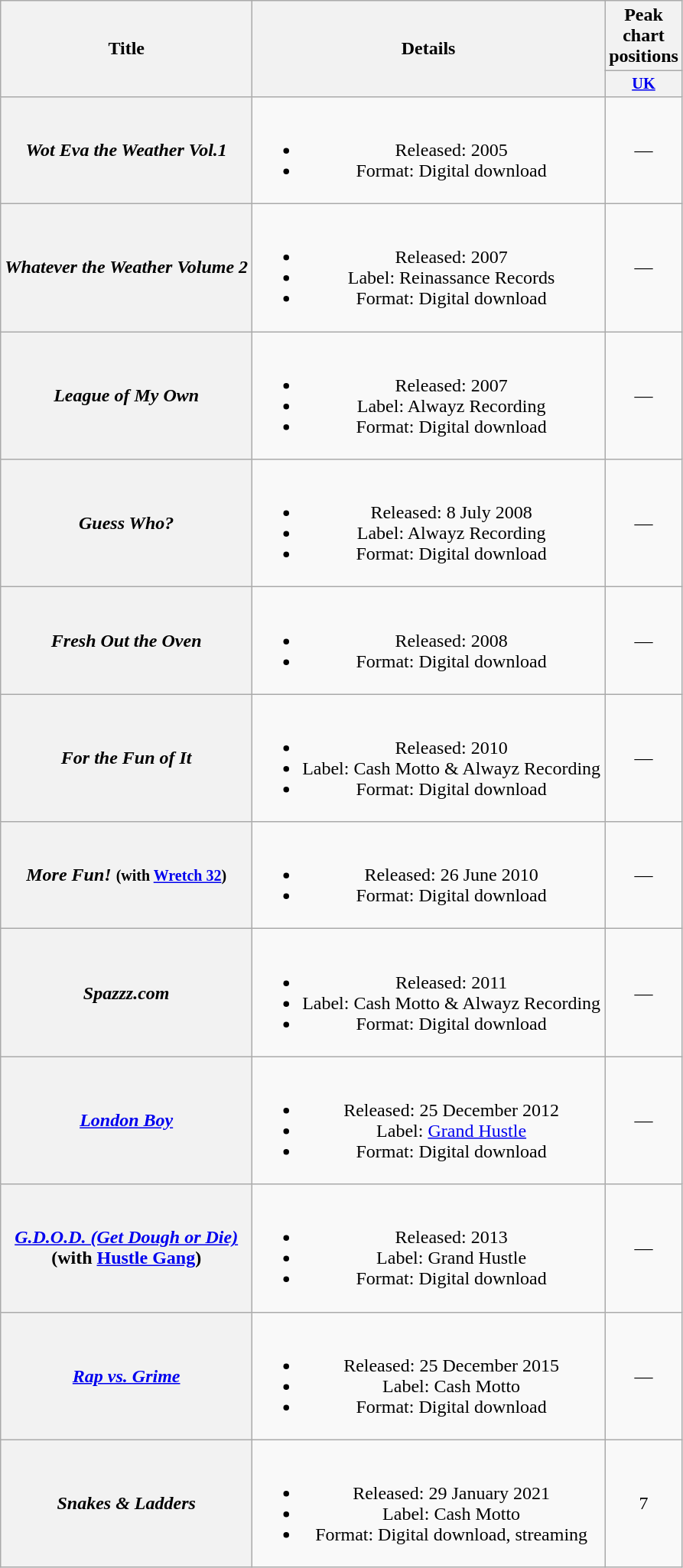<table class="wikitable plainrowheaders" style="text-align:center;">
<tr>
<th scope="col" rowspan="2">Title</th>
<th scope="col" rowspan="2">Details</th>
<th scope="col" colspan="1">Peak chart positions</th>
</tr>
<tr>
<th scope="col" style="width:3em;font-size:85%;"><a href='#'>UK</a><br></th>
</tr>
<tr>
<th scope="row"><em>Wot Eva the Weather Vol.1</em></th>
<td><br><ul><li>Released: 2005</li><li>Format: Digital download</li></ul></td>
<td>—</td>
</tr>
<tr>
<th scope="row"><em>Whatever the Weather Volume 2</em></th>
<td><br><ul><li>Released: 2007</li><li>Label: Reinassance Records</li><li>Format: Digital download</li></ul></td>
<td>—</td>
</tr>
<tr>
<th scope="row"><em>League of My Own</em></th>
<td><br><ul><li>Released: 2007</li><li>Label: Alwayz Recording</li><li>Format: Digital download</li></ul></td>
<td>—</td>
</tr>
<tr>
<th scope="row"><em>Guess Who?</em></th>
<td><br><ul><li>Released: 8 July 2008</li><li>Label: Alwayz Recording</li><li>Format: Digital download</li></ul></td>
<td>—</td>
</tr>
<tr>
<th scope="row"><em>Fresh Out the Oven</em></th>
<td><br><ul><li>Released: 2008</li><li>Format: Digital download</li></ul></td>
<td>—</td>
</tr>
<tr>
<th scope="row"><em>For the Fun of It</em></th>
<td><br><ul><li>Released: 2010</li><li>Label: Cash Motto & Alwayz Recording</li><li>Format: Digital download</li></ul></td>
<td>—</td>
</tr>
<tr>
<th scope="row"><em>More Fun!</em> <small>(with <a href='#'>Wretch 32</a>)</small></th>
<td><br><ul><li>Released: 26 June 2010</li><li>Format: Digital download</li></ul></td>
<td>—</td>
</tr>
<tr>
<th scope="row"><em>Spazzz.com</em></th>
<td><br><ul><li>Released: 2011</li><li>Label: Cash Motto & Alwayz Recording</li><li>Format: Digital download</li></ul></td>
<td>—</td>
</tr>
<tr>
<th scope="row"><em><a href='#'>London Boy</a></em></th>
<td><br><ul><li>Released: 25 December 2012</li><li>Label: <a href='#'>Grand Hustle</a></li><li>Format: Digital download</li></ul></td>
<td>—</td>
</tr>
<tr>
<th scope="row"><em><a href='#'>G.D.O.D. (Get Dough or Die)</a></em><br><span>(with <a href='#'>Hustle Gang</a>)</span></th>
<td><br><ul><li>Released: 2013</li><li>Label: Grand Hustle</li><li>Format: Digital download</li></ul></td>
<td>—</td>
</tr>
<tr>
<th scope="row"><em><a href='#'>Rap vs. Grime</a></em></th>
<td><br><ul><li>Released: 25 December 2015</li><li>Label: Cash Motto</li><li>Format: Digital download</li></ul></td>
<td>—</td>
</tr>
<tr>
<th scope="row"><em>Snakes & Ladders</em></th>
<td><br><ul><li>Released: 29 January 2021</li><li>Label: Cash Motto</li><li>Format: Digital download, streaming</li></ul></td>
<td>7</td>
</tr>
</table>
